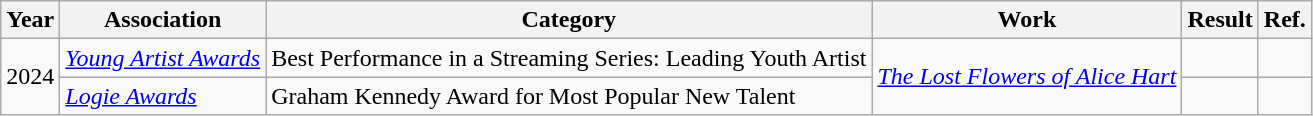<table class="wikitable">
<tr>
<th>Year</th>
<th>Association</th>
<th>Category</th>
<th>Work</th>
<th>Result</th>
<th>Ref.</th>
</tr>
<tr>
<td rowspan="2">2024</td>
<td><em><a href='#'>Young Artist Awards</a></em></td>
<td>Best Performance in a Streaming Series: Leading Youth Artist</td>
<td rowspan="2"><em><a href='#'>The Lost Flowers of Alice Hart</a></em></td>
<td></td>
<td></td>
</tr>
<tr>
<td><em><a href='#'>Logie Awards</a></em></td>
<td>Graham Kennedy Award for Most Popular New Talent</td>
<td></td>
<td></td>
</tr>
</table>
